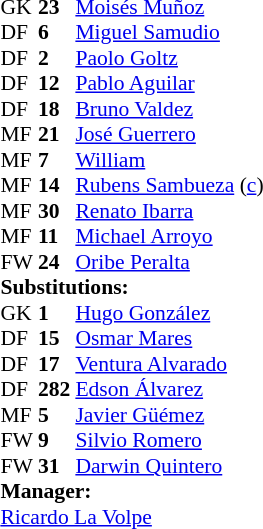<table style="font-size:90%" cellspacing=0 cellpadding=0 align=center>
<tr>
<th width=25></th>
<th width=25></th>
</tr>
<tr>
<td>GK</td>
<td><strong>23</strong></td>
<td> <a href='#'>Moisés Muñoz</a></td>
</tr>
<tr>
<td>DF</td>
<td><strong>6</strong></td>
<td> <a href='#'>Miguel Samudio</a></td>
</tr>
<tr>
<td>DF</td>
<td><strong>2</strong></td>
<td> <a href='#'>Paolo Goltz</a></td>
</tr>
<tr>
<td>DF</td>
<td><strong>12</strong></td>
<td> <a href='#'>Pablo Aguilar</a></td>
</tr>
<tr>
<td>DF</td>
<td><strong>18</strong></td>
<td> <a href='#'>Bruno Valdez</a></td>
</tr>
<tr>
<td>MF</td>
<td><strong>21</strong></td>
<td> <a href='#'>José Guerrero</a></td>
<td></td>
<td></td>
</tr>
<tr>
<td>MF</td>
<td><strong>7</strong></td>
<td> <a href='#'>William</a></td>
</tr>
<tr>
<td>MF</td>
<td><strong>14</strong></td>
<td> <a href='#'>Rubens Sambueza</a> (<a href='#'>c</a>)</td>
<td></td>
</tr>
<tr>
<td>MF</td>
<td><strong>30</strong></td>
<td> <a href='#'>Renato Ibarra</a></td>
</tr>
<tr>
<td>MF</td>
<td><strong>11</strong></td>
<td> <a href='#'>Michael Arroyo</a></td>
<td></td>
<td></td>
</tr>
<tr>
<td>FW</td>
<td><strong>24</strong></td>
<td> <a href='#'>Oribe Peralta</a></td>
<td></td>
</tr>
<tr>
<td colspan=3><strong>Substitutions:</strong></td>
</tr>
<tr>
<td>GK</td>
<td><strong>1</strong></td>
<td> <a href='#'>Hugo González</a></td>
</tr>
<tr>
<td>DF</td>
<td><strong>15</strong></td>
<td> <a href='#'>Osmar Mares</a></td>
</tr>
<tr>
<td>DF</td>
<td><strong>17</strong></td>
<td> <a href='#'>Ventura Alvarado</a></td>
</tr>
<tr>
<td>DF</td>
<td><strong>282</strong></td>
<td> <a href='#'>Edson Álvarez</a></td>
<td></td>
<td></td>
</tr>
<tr>
<td>MF</td>
<td><strong>5</strong></td>
<td> <a href='#'>Javier Güémez</a></td>
</tr>
<tr>
<td>FW</td>
<td><strong>9</strong></td>
<td> <a href='#'>Silvio Romero</a></td>
</tr>
<tr>
<td>FW</td>
<td><strong>31</strong></td>
<td> <a href='#'>Darwin Quintero</a></td>
<td></td>
<td></td>
</tr>
<tr>
<td colspan=3><strong>Manager:</strong></td>
</tr>
<tr>
<td colspan=4> <a href='#'>Ricardo La Volpe</a></td>
</tr>
</table>
